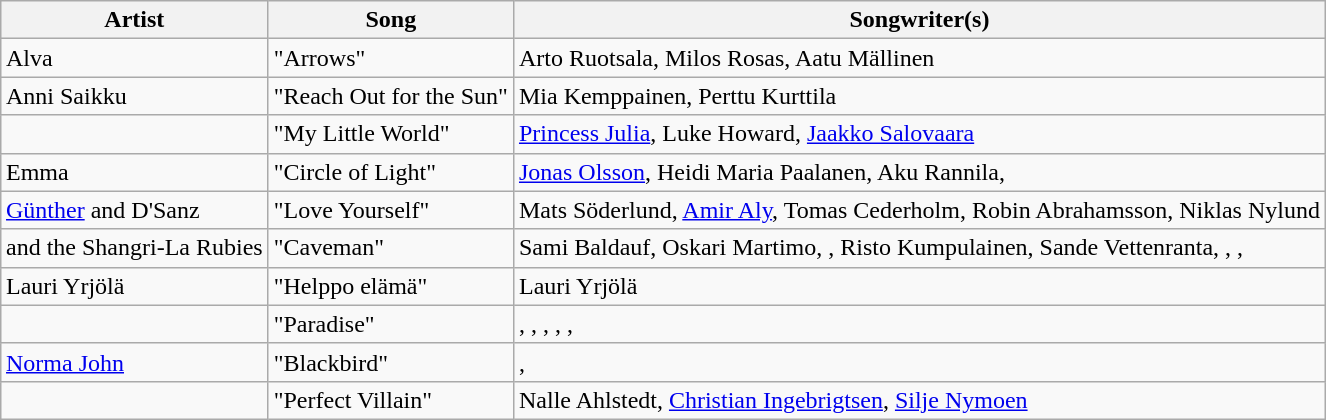<table class="sortable wikitable" style="margin: 1em auto 1em auto;">
<tr>
<th>Artist</th>
<th>Song</th>
<th>Songwriter(s)</th>
</tr>
<tr>
<td align="left">Alva</td>
<td align="left">"Arrows"</td>
<td align="left">Arto Ruotsala, Milos Rosas, Aatu Mällinen</td>
</tr>
<tr>
<td align="left">Anni Saikku</td>
<td align="left">"Reach Out for the Sun"</td>
<td align="left">Mia Kemppainen, Perttu Kurttila</td>
</tr>
<tr>
<td align="left"></td>
<td align="left">"My Little World"</td>
<td align="left"><a href='#'>Princess Julia</a>, Luke Howard, <a href='#'>Jaakko Salovaara</a></td>
</tr>
<tr>
<td align="left">Emma</td>
<td align="left">"Circle of Light"</td>
<td align="left"><a href='#'>Jonas Olsson</a>, Heidi Maria Paalanen, Aku Rannila, </td>
</tr>
<tr>
<td align="left"><a href='#'>Günther</a> and D'Sanz</td>
<td align="left">"Love Yourself"</td>
<td align="left">Mats Söderlund, <a href='#'>Amir Aly</a>, Tomas Cederholm, Robin Abrahamsson, Niklas Nylund</td>
</tr>
<tr>
<td align="left"> and the Shangri-La Rubies</td>
<td align="left">"Caveman"</td>
<td align="left">Sami Baldauf, Oskari Martimo, , Risto Kumpulainen, Sande Vettenranta, , ,</td>
</tr>
<tr>
<td align="left">Lauri Yrjölä</td>
<td align="left">"Helppo elämä"</td>
<td align="left">Lauri Yrjölä</td>
</tr>
<tr>
<td align="left"></td>
<td align="left">"Paradise"</td>
<td align="left">, , , , , </td>
</tr>
<tr>
<td><a href='#'>Norma John</a></td>
<td>"Blackbird"</td>
<td>, </td>
</tr>
<tr>
<td align="left"></td>
<td align="left">"Perfect Villain"</td>
<td align="left">Nalle Ahlstedt, <a href='#'>Christian Ingebrigtsen</a>, <a href='#'>Silje Nymoen</a></td>
</tr>
</table>
